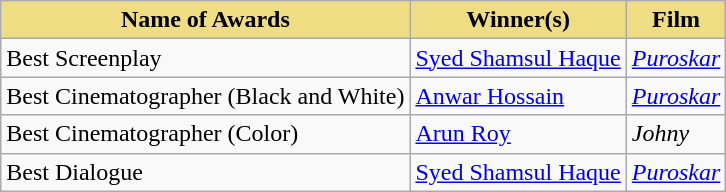<table class="wikitable">
<tr>
<th style="background:#EEDD82;">Name of Awards</th>
<th style="background:#EEDD82;">Winner(s)</th>
<th style="background:#EEDD82;">Film</th>
</tr>
<tr>
<td>Best Screenplay</td>
<td><a href='#'>Syed Shamsul Haque</a></td>
<td><em><a href='#'>Puroskar</a></em></td>
</tr>
<tr>
<td>Best Cinematographer (Black and White)</td>
<td><a href='#'>Anwar Hossain</a></td>
<td><em><a href='#'>Puroskar</a></em></td>
</tr>
<tr>
<td>Best Cinematographer (Color)</td>
<td><a href='#'>Arun Roy</a></td>
<td><em>Johny</em></td>
</tr>
<tr>
<td>Best Dialogue</td>
<td><a href='#'>Syed Shamsul Haque</a></td>
<td><em><a href='#'>Puroskar</a></em></td>
</tr>
</table>
